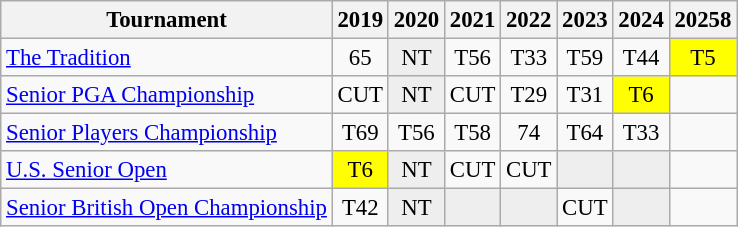<table class="wikitable" style="font-size:95%;text-align:center;">
<tr>
<th>Tournament</th>
<th>2019</th>
<th>2020</th>
<th>2021</th>
<th>2022</th>
<th>2023</th>
<th>2024</th>
<th>20258</th>
</tr>
<tr>
<td align=left><a href='#'>The Tradition</a></td>
<td>65</td>
<td style="background:#eeeeee;">NT</td>
<td>T56</td>
<td>T33</td>
<td>T59</td>
<td>T44</td>
<td style="background:yellow;">T5</td>
</tr>
<tr>
<td align=left><a href='#'>Senior PGA Championship</a></td>
<td>CUT</td>
<td style="background:#eeeeee;">NT</td>
<td>CUT</td>
<td>T29</td>
<td>T31</td>
<td style="background:yellow;">T6</td>
<td></td>
</tr>
<tr>
<td align=left><a href='#'>Senior Players Championship</a></td>
<td>T69</td>
<td>T56</td>
<td>T58</td>
<td>74</td>
<td>T64</td>
<td>T33</td>
<td></td>
</tr>
<tr>
<td align=left><a href='#'>U.S. Senior Open</a></td>
<td style="background:yellow;">T6</td>
<td style="background:#eeeeee;">NT</td>
<td>CUT</td>
<td>CUT</td>
<td style="background:#eeeeee;"></td>
<td style="background:#eeeeee;"></td>
<td></td>
</tr>
<tr>
<td align=left><a href='#'>Senior British Open Championship</a></td>
<td>T42</td>
<td style="background:#eeeeee;">NT</td>
<td style="background:#eeeeee;"></td>
<td style="background:#eeeeee;"></td>
<td>CUT</td>
<td style="background:#eeeeee;"></td>
<td></td>
</tr>
</table>
